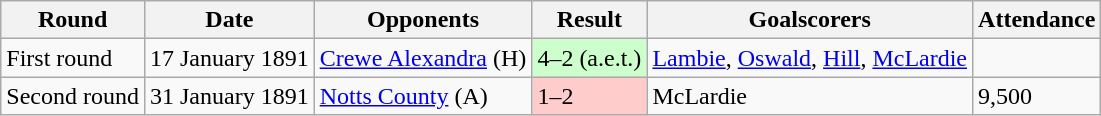<table class="wikitable">
<tr>
<th>Round</th>
<th>Date</th>
<th>Opponents</th>
<th>Result</th>
<th>Goalscorers</th>
<th>Attendance</th>
</tr>
<tr>
<td>First round</td>
<td>17 January 1891</td>
<td><a href='#'>Crewe Alexandra</a> (H)</td>
<td bgcolor="ccffcc">4–2 (a.e.t.)</td>
<td><a href='#'>Lambie</a>, <a href='#'>Oswald</a>, <a href='#'>Hill</a>, <a href='#'>McLardie</a></td>
<td></td>
</tr>
<tr>
<td>Second round</td>
<td>31 January 1891</td>
<td><a href='#'>Notts County</a> (A)</td>
<td bgcolor="ffcccc">1–2</td>
<td>McLardie</td>
<td>9,500</td>
</tr>
</table>
